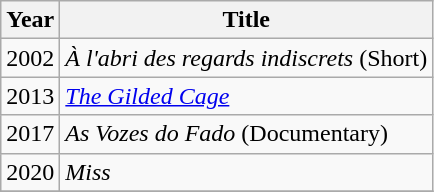<table class="wikitable sortable">
<tr>
<th>Year</th>
<th>Title</th>
</tr>
<tr>
<td>2002</td>
<td><em>À l'abri des regards indiscrets</em> (Short)</td>
</tr>
<tr>
<td>2013</td>
<td><a href='#'><em>The Gilded Cage</em></a></td>
</tr>
<tr>
<td>2017</td>
<td><em>As Vozes do Fado</em> (Documentary)</td>
</tr>
<tr>
<td>2020</td>
<td><em>Miss</em></td>
</tr>
<tr>
</tr>
</table>
